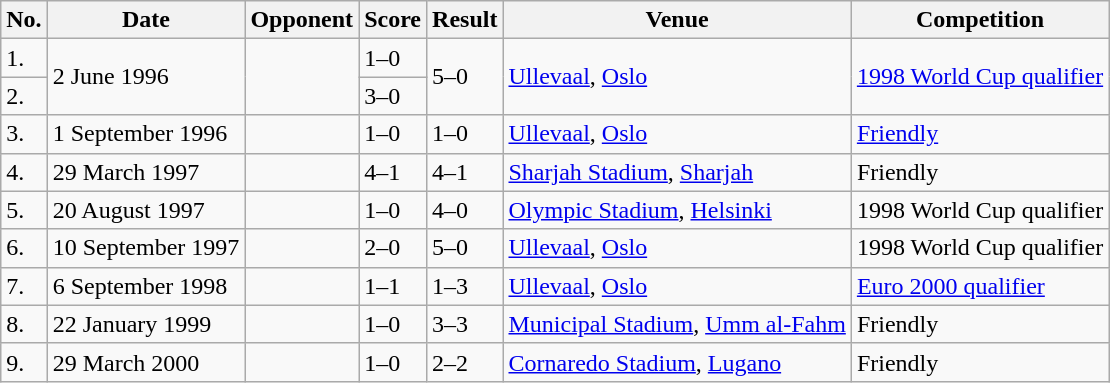<table class="wikitable sortable">
<tr>
<th>No.</th>
<th>Date</th>
<th>Opponent</th>
<th>Score</th>
<th>Result</th>
<th>Venue</th>
<th>Competition</th>
</tr>
<tr>
<td>1.</td>
<td rowspan="2">2 June 1996</td>
<td rowspan="2"></td>
<td>1–0</td>
<td rowspan="2">5–0</td>
<td rowspan="2"><a href='#'>Ullevaal</a>, <a href='#'>Oslo</a></td>
<td rowspan="2"><a href='#'>1998 World Cup qualifier</a></td>
</tr>
<tr>
<td>2.</td>
<td>3–0</td>
</tr>
<tr>
<td>3.</td>
<td>1 September 1996</td>
<td></td>
<td>1–0</td>
<td>1–0</td>
<td><a href='#'>Ullevaal</a>, <a href='#'>Oslo</a></td>
<td><a href='#'>Friendly</a></td>
</tr>
<tr>
<td>4.</td>
<td>29 March 1997</td>
<td></td>
<td>4–1</td>
<td>4–1</td>
<td><a href='#'>Sharjah Stadium</a>, <a href='#'>Sharjah</a></td>
<td>Friendly</td>
</tr>
<tr>
<td>5.</td>
<td>20 August 1997</td>
<td></td>
<td>1–0</td>
<td>4–0</td>
<td><a href='#'>Olympic Stadium</a>, <a href='#'>Helsinki</a></td>
<td>1998 World Cup qualifier</td>
</tr>
<tr>
<td>6.</td>
<td>10 September 1997</td>
<td></td>
<td>2–0</td>
<td>5–0</td>
<td><a href='#'>Ullevaal</a>, <a href='#'>Oslo</a></td>
<td>1998 World Cup qualifier</td>
</tr>
<tr>
<td>7.</td>
<td>6 September 1998</td>
<td></td>
<td>1–1</td>
<td>1–3</td>
<td><a href='#'>Ullevaal</a>, <a href='#'>Oslo</a></td>
<td><a href='#'>Euro 2000 qualifier</a></td>
</tr>
<tr>
<td>8.</td>
<td>22 January 1999</td>
<td></td>
<td>1–0</td>
<td>3–3</td>
<td><a href='#'>Municipal Stadium</a>, <a href='#'>Umm al-Fahm</a></td>
<td>Friendly</td>
</tr>
<tr>
<td>9.</td>
<td>29 March 2000</td>
<td></td>
<td>1–0</td>
<td>2–2</td>
<td><a href='#'>Cornaredo Stadium</a>, <a href='#'>Lugano</a></td>
<td>Friendly</td>
</tr>
</table>
